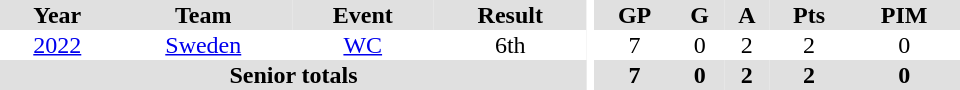<table border="0" cellpadding="1" cellspacing="0" ID="Table3" style="text-align:center; width:40em;">
<tr bgcolor="#e0e0e0">
<th>Year</th>
<th>Team</th>
<th>Event</th>
<th>Result</th>
<th rowspan="99" bgcolor="#ffffff"></th>
<th>GP</th>
<th>G</th>
<th>A</th>
<th>Pts</th>
<th>PIM</th>
</tr>
<tr>
<td><a href='#'>2022</a></td>
<td><a href='#'>Sweden</a></td>
<td><a href='#'>WC</a></td>
<td>6th</td>
<td>7</td>
<td>0</td>
<td>2</td>
<td>2</td>
<td>0</td>
</tr>
<tr bgcolor="#e0e0e0">
<th colspan="4">Senior totals</th>
<th>7</th>
<th>0</th>
<th>2</th>
<th>2</th>
<th>0</th>
</tr>
</table>
